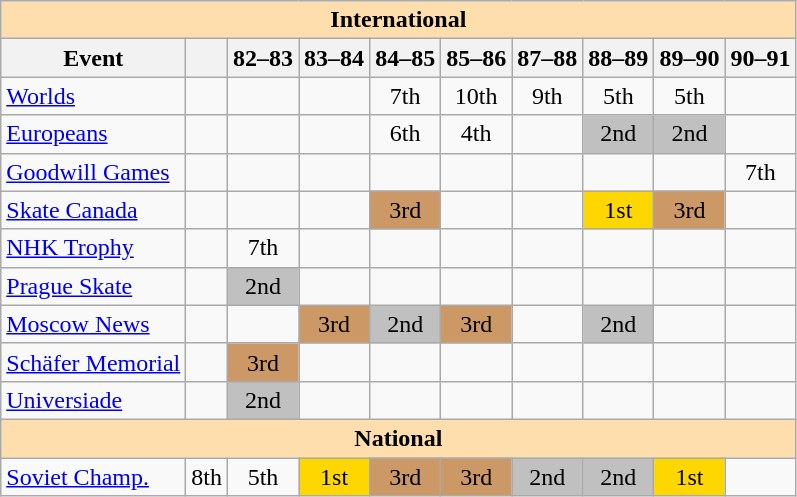<table class="wikitable" style="text-align:center">
<tr>
<th style="background-color: #ffdead; " colspan=10 align=center>International</th>
</tr>
<tr>
<th>Event</th>
<th></th>
<th>82–83</th>
<th>83–84</th>
<th>84–85</th>
<th>85–86</th>
<th>87–88</th>
<th>88–89</th>
<th>89–90</th>
<th>90–91</th>
</tr>
<tr>
<td align=left><a href='#'>Worlds</a></td>
<td></td>
<td></td>
<td></td>
<td>7th</td>
<td>10th</td>
<td>9th</td>
<td>5th</td>
<td>5th</td>
<td></td>
</tr>
<tr>
<td align=left><a href='#'>Europeans</a></td>
<td></td>
<td></td>
<td></td>
<td>6th</td>
<td>4th</td>
<td></td>
<td bgcolor=silver>2nd</td>
<td bgcolor=silver>2nd</td>
<td></td>
</tr>
<tr>
<td align=left><a href='#'>Goodwill Games</a></td>
<td></td>
<td></td>
<td></td>
<td></td>
<td></td>
<td></td>
<td></td>
<td></td>
<td>7th</td>
</tr>
<tr>
<td align=left><a href='#'>Skate Canada</a></td>
<td></td>
<td></td>
<td></td>
<td bgcolor=cc9966>3rd</td>
<td></td>
<td></td>
<td bgcolor=gold>1st</td>
<td bgcolor=cc9966>3rd</td>
<td></td>
</tr>
<tr>
<td align=left><a href='#'>NHK Trophy</a></td>
<td></td>
<td>7th</td>
<td></td>
<td></td>
<td></td>
<td></td>
<td></td>
<td></td>
<td></td>
</tr>
<tr>
<td align=left><a href='#'>Prague Skate</a></td>
<td></td>
<td bgcolor=silver>2nd</td>
<td></td>
<td></td>
<td></td>
<td></td>
<td></td>
<td></td>
<td></td>
</tr>
<tr>
<td align=left><a href='#'>Moscow News</a></td>
<td></td>
<td></td>
<td bgcolor=cc9966>3rd</td>
<td bgcolor=silver>2nd</td>
<td bgcolor=cc9966>3rd</td>
<td></td>
<td bgcolor=silver>2nd</td>
<td></td>
<td></td>
</tr>
<tr>
<td align=left><a href='#'>Schäfer Memorial</a></td>
<td></td>
<td bgcolor=cc9966>3rd</td>
<td></td>
<td></td>
<td></td>
<td></td>
<td></td>
<td></td>
<td></td>
</tr>
<tr>
<td align=left><a href='#'>Universiade</a></td>
<td></td>
<td bgcolor=silver>2nd</td>
<td></td>
<td></td>
<td></td>
<td></td>
<td></td>
<td></td>
<td></td>
</tr>
<tr>
<th style="background-color: #ffdead; " colspan=10 align=center>National</th>
</tr>
<tr>
<td align=left><a href='#'>Soviet Champ.</a></td>
<td>8th</td>
<td>5th</td>
<td bgcolor=gold>1st</td>
<td bgcolor=cc9966>3rd</td>
<td bgcolor=cc9966>3rd</td>
<td bgcolor=silver>2nd</td>
<td bgcolor=silver>2nd</td>
<td bgcolor=gold>1st</td>
<td></td>
</tr>
</table>
